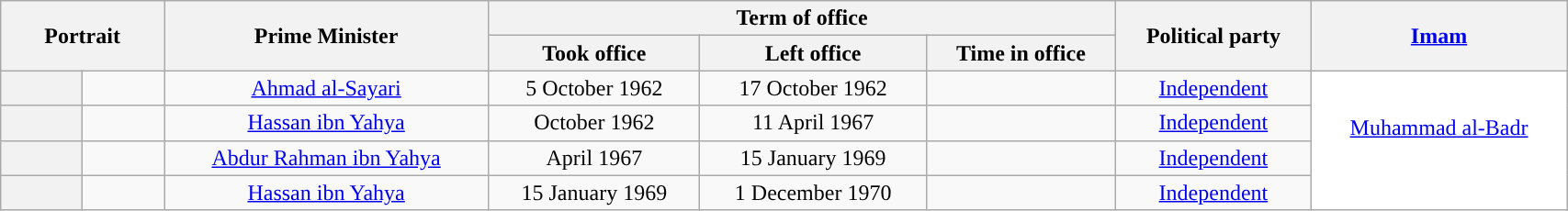<table class="wikitable" style="text-align:center; border:1px #aaf solid; width:90%;">
<tr>
<th rowspan="2" colspan="2" width="80px">Portrait</th>
<th rowspan="2">Prime Minister<br></th>
<th colspan="3">Term of office</th>
<th rowspan="2">Political party</th>
<th rowspan="2"><a href='#'>Imam</a><br></th>
</tr>
<tr>
<th>Took office</th>
<th>Left office</th>
<th>Time in office</th>
</tr>
<tr>
<th style="background:"></th>
<td></td>
<td><a href='#'>Ahmad al-Sayari</a><br></td>
<td>5 October 1962</td>
<td>17 October 1962</td>
<td></td>
<td><a href='#'>Independent</a></td>
<td style="background:White;" rowspan=4><a href='#'>Muhammad al-Badr</a><br><br></td>
</tr>
<tr>
<th style="background:"></th>
<td></td>
<td><a href='#'>Hassan ibn Yahya</a><br></td>
<td>October 1962</td>
<td>11 April 1967</td>
<td></td>
<td><a href='#'>Independent</a></td>
</tr>
<tr>
<th style="background:"></th>
<td></td>
<td><a href='#'>Abdur Rahman ibn Yahya</a><br></td>
<td>April 1967</td>
<td>15 January 1969</td>
<td></td>
<td><a href='#'>Independent</a></td>
</tr>
<tr>
<th style="background:"></th>
<td></td>
<td><a href='#'>Hassan ibn Yahya</a><br></td>
<td>15 January 1969</td>
<td>1 December 1970</td>
<td></td>
<td><a href='#'>Independent</a></td>
</tr>
</table>
